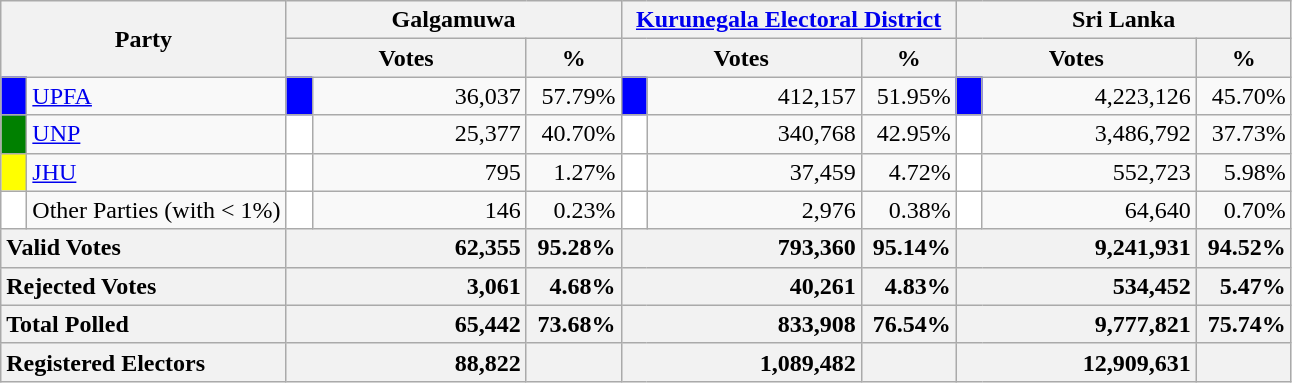<table class="wikitable">
<tr>
<th colspan="2" width="144px"rowspan="2">Party</th>
<th colspan="3" width="216px">Galgamuwa</th>
<th colspan="3" width="216px"><a href='#'>Kurunegala Electoral District</a></th>
<th colspan="3" width="216px">Sri Lanka</th>
</tr>
<tr>
<th colspan="2" width="144px">Votes</th>
<th>%</th>
<th colspan="2" width="144px">Votes</th>
<th>%</th>
<th colspan="2" width="144px">Votes</th>
<th>%</th>
</tr>
<tr>
<td style="background-color:blue;" width="10px"></td>
<td style="text-align:left;"><a href='#'>UPFA</a></td>
<td style="background-color:blue;" width="10px"></td>
<td style="text-align:right;">36,037</td>
<td style="text-align:right;">57.79%</td>
<td style="background-color:blue;" width="10px"></td>
<td style="text-align:right;">412,157</td>
<td style="text-align:right;">51.95%</td>
<td style="background-color:blue;" width="10px"></td>
<td style="text-align:right;">4,223,126</td>
<td style="text-align:right;">45.70%</td>
</tr>
<tr>
<td style="background-color:green;" width="10px"></td>
<td style="text-align:left;"><a href='#'>UNP</a></td>
<td style="background-color:white;" width="10px"></td>
<td style="text-align:right;">25,377</td>
<td style="text-align:right;">40.70%</td>
<td style="background-color:white;" width="10px"></td>
<td style="text-align:right;">340,768</td>
<td style="text-align:right;">42.95%</td>
<td style="background-color:white;" width="10px"></td>
<td style="text-align:right;">3,486,792</td>
<td style="text-align:right;">37.73%</td>
</tr>
<tr>
<td style="background-color:yellow;" width="10px"></td>
<td style="text-align:left;"><a href='#'>JHU</a></td>
<td style="background-color:white;" width="10px"></td>
<td style="text-align:right;">795</td>
<td style="text-align:right;">1.27%</td>
<td style="background-color:white;" width="10px"></td>
<td style="text-align:right;">37,459</td>
<td style="text-align:right;">4.72%</td>
<td style="background-color:white;" width="10px"></td>
<td style="text-align:right;">552,723</td>
<td style="text-align:right;">5.98%</td>
</tr>
<tr>
<td style="background-color:white;" width="10px"></td>
<td style="text-align:left;">Other Parties (with < 1%)</td>
<td style="background-color:white;" width="10px"></td>
<td style="text-align:right;">146</td>
<td style="text-align:right;">0.23%</td>
<td style="background-color:white;" width="10px"></td>
<td style="text-align:right;">2,976</td>
<td style="text-align:right;">0.38%</td>
<td style="background-color:white;" width="10px"></td>
<td style="text-align:right;">64,640</td>
<td style="text-align:right;">0.70%</td>
</tr>
<tr>
<th colspan="2" width="144px"style="text-align:left;">Valid Votes</th>
<th style="text-align:right;"colspan="2" width="144px">62,355</th>
<th style="text-align:right;">95.28%</th>
<th style="text-align:right;"colspan="2" width="144px">793,360</th>
<th style="text-align:right;">95.14%</th>
<th style="text-align:right;"colspan="2" width="144px">9,241,931</th>
<th style="text-align:right;">94.52%</th>
</tr>
<tr>
<th colspan="2" width="144px"style="text-align:left;">Rejected Votes</th>
<th style="text-align:right;"colspan="2" width="144px">3,061</th>
<th style="text-align:right;">4.68%</th>
<th style="text-align:right;"colspan="2" width="144px">40,261</th>
<th style="text-align:right;">4.83%</th>
<th style="text-align:right;"colspan="2" width="144px">534,452</th>
<th style="text-align:right;">5.47%</th>
</tr>
<tr>
<th colspan="2" width="144px"style="text-align:left;">Total Polled</th>
<th style="text-align:right;"colspan="2" width="144px">65,442</th>
<th style="text-align:right;">73.68%</th>
<th style="text-align:right;"colspan="2" width="144px">833,908</th>
<th style="text-align:right;">76.54%</th>
<th style="text-align:right;"colspan="2" width="144px">9,777,821</th>
<th style="text-align:right;">75.74%</th>
</tr>
<tr>
<th colspan="2" width="144px"style="text-align:left;">Registered Electors</th>
<th style="text-align:right;"colspan="2" width="144px">88,822</th>
<th></th>
<th style="text-align:right;"colspan="2" width="144px">1,089,482</th>
<th></th>
<th style="text-align:right;"colspan="2" width="144px">12,909,631</th>
<th></th>
</tr>
</table>
